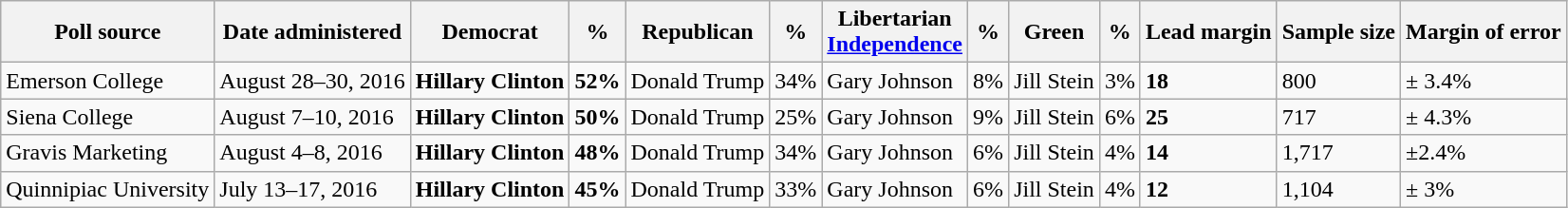<table class="wikitable">
<tr>
<th>Poll source</th>
<th>Date administered</th>
<th>Democrat</th>
<th>%</th>
<th>Republican</th>
<th>%</th>
<th>Libertarian<br><a href='#'>Independence</a></th>
<th>%</th>
<th>Green</th>
<th>%</th>
<th>Lead margin</th>
<th>Sample size</th>
<th>Margin of error</th>
</tr>
<tr>
<td>Emerson College</td>
<td>August 28–30, 2016</td>
<td><strong>Hillary Clinton</strong></td>
<td><strong>52%</strong></td>
<td>Donald Trump</td>
<td>34%</td>
<td>Gary Johnson</td>
<td>8%</td>
<td>Jill Stein</td>
<td>3%</td>
<td><strong>18</strong></td>
<td>800</td>
<td>± 3.4%</td>
</tr>
<tr>
<td>Siena College</td>
<td>August 7–10, 2016</td>
<td><strong>Hillary Clinton</strong></td>
<td><strong>50%</strong></td>
<td>Donald Trump</td>
<td>25%</td>
<td>Gary Johnson</td>
<td>9%</td>
<td>Jill Stein</td>
<td>6%</td>
<td><strong>25</strong></td>
<td>717</td>
<td>± 4.3%</td>
</tr>
<tr>
<td>Gravis Marketing</td>
<td>August 4–8, 2016</td>
<td><strong>Hillary Clinton</strong></td>
<td><strong>48%</strong></td>
<td>Donald Trump</td>
<td>34%</td>
<td>Gary Johnson</td>
<td>6%</td>
<td>Jill Stein</td>
<td>4%</td>
<td><strong>14</strong></td>
<td>1,717</td>
<td>±2.4%</td>
</tr>
<tr>
<td>Quinnipiac University</td>
<td>July 13–17, 2016</td>
<td><strong>Hillary Clinton</strong></td>
<td><strong>45%</strong></td>
<td>Donald Trump</td>
<td>33%</td>
<td>Gary Johnson</td>
<td>6%</td>
<td>Jill Stein</td>
<td>4%</td>
<td><strong>12</strong></td>
<td>1,104</td>
<td>± 3%</td>
</tr>
</table>
